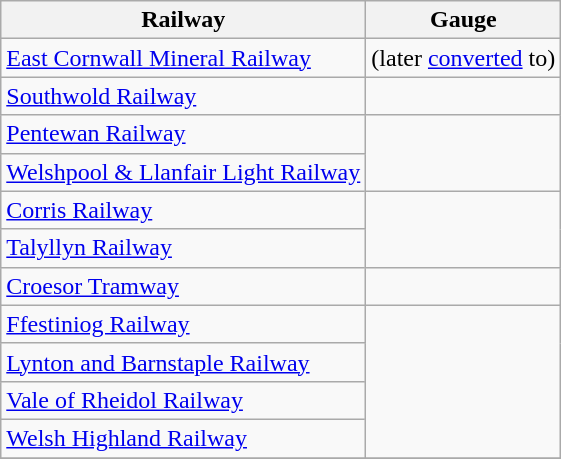<table class=wikitable sortable>
<tr>
<th>Railway</th>
<th>Gauge</th>
</tr>
<tr>
<td><a href='#'>East Cornwall Mineral Railway</a></td>
<td> (later <a href='#'>converted</a> to)</td>
</tr>
<tr>
<td><a href='#'>Southwold Railway</a></td>
<td></td>
</tr>
<tr>
<td><a href='#'>Pentewan Railway</a></td>
<td Rowspan="2"></td>
</tr>
<tr>
<td><a href='#'>Welshpool & Llanfair Light Railway</a></td>
</tr>
<tr>
<td><a href='#'>Corris Railway</a></td>
<td Rowspan="2"></td>
</tr>
<tr>
<td><a href='#'>Talyllyn Railway</a></td>
</tr>
<tr>
<td><a href='#'>Croesor Tramway</a></td>
<td></td>
</tr>
<tr>
<td><a href='#'>Ffestiniog Railway</a></td>
<td Rowspan="4"></td>
</tr>
<tr>
<td><a href='#'>Lynton and Barnstaple Railway</a></td>
</tr>
<tr>
<td><a href='#'>Vale of Rheidol Railway</a></td>
</tr>
<tr>
<td><a href='#'>Welsh Highland Railway</a></td>
</tr>
<tr>
</tr>
</table>
